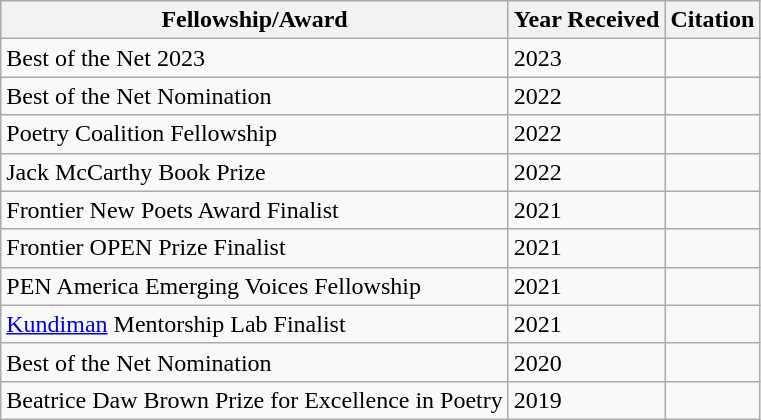<table class="wikitable">
<tr>
<th>Fellowship/Award</th>
<th>Year Received</th>
<th>Citation</th>
</tr>
<tr>
<td>Best of the Net 2023</td>
<td>2023</td>
<td></td>
</tr>
<tr>
<td>Best of the Net Nomination</td>
<td>2022</td>
<td></td>
</tr>
<tr>
<td>Poetry Coalition Fellowship</td>
<td>2022</td>
<td></td>
</tr>
<tr>
<td>Jack McCarthy Book Prize</td>
<td>2022</td>
<td></td>
</tr>
<tr>
<td>Frontier New Poets Award Finalist</td>
<td>2021</td>
<td></td>
</tr>
<tr>
<td>Frontier OPEN Prize Finalist</td>
<td>2021</td>
<td></td>
</tr>
<tr>
<td>PEN America Emerging Voices Fellowship</td>
<td>2021</td>
<td></td>
</tr>
<tr>
<td><a href='#'>Kundiman</a> Mentorship Lab Finalist</td>
<td>2021</td>
<td></td>
</tr>
<tr>
<td>Best of the Net Nomination</td>
<td>2020</td>
<td></td>
</tr>
<tr>
<td>Beatrice Daw Brown Prize for Excellence in Poetry</td>
<td>2019</td>
<td></td>
</tr>
</table>
